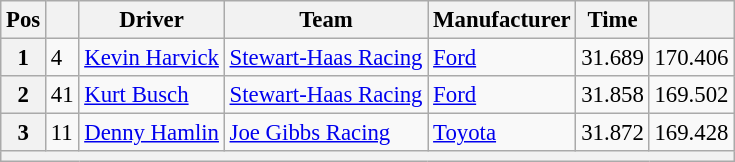<table class="wikitable" style="font-size:95%">
<tr>
<th>Pos</th>
<th></th>
<th>Driver</th>
<th>Team</th>
<th>Manufacturer</th>
<th>Time</th>
<th></th>
</tr>
<tr>
<th>1</th>
<td>4</td>
<td><a href='#'>Kevin Harvick</a></td>
<td><a href='#'>Stewart-Haas Racing</a></td>
<td><a href='#'>Ford</a></td>
<td>31.689</td>
<td>170.406</td>
</tr>
<tr>
<th>2</th>
<td>41</td>
<td><a href='#'>Kurt Busch</a></td>
<td><a href='#'>Stewart-Haas Racing</a></td>
<td><a href='#'>Ford</a></td>
<td>31.858</td>
<td>169.502</td>
</tr>
<tr>
<th>3</th>
<td>11</td>
<td><a href='#'>Denny Hamlin</a></td>
<td><a href='#'>Joe Gibbs Racing</a></td>
<td><a href='#'>Toyota</a></td>
<td>31.872</td>
<td>169.428</td>
</tr>
<tr>
<th colspan="7"></th>
</tr>
</table>
